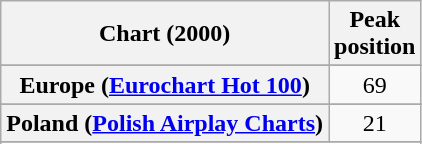<table class="wikitable sortable plainrowheaders" style="text-align:center">
<tr>
<th>Chart (2000)</th>
<th>Peak<br>position</th>
</tr>
<tr>
</tr>
<tr>
</tr>
<tr>
<th scope="row">Europe (<a href='#'>Eurochart Hot 100</a>)</th>
<td>69</td>
</tr>
<tr>
</tr>
<tr>
</tr>
<tr>
</tr>
<tr>
<th scope="row">Poland (<a href='#'>Polish Airplay Charts</a>)</th>
<td>21</td>
</tr>
<tr>
</tr>
<tr>
</tr>
</table>
